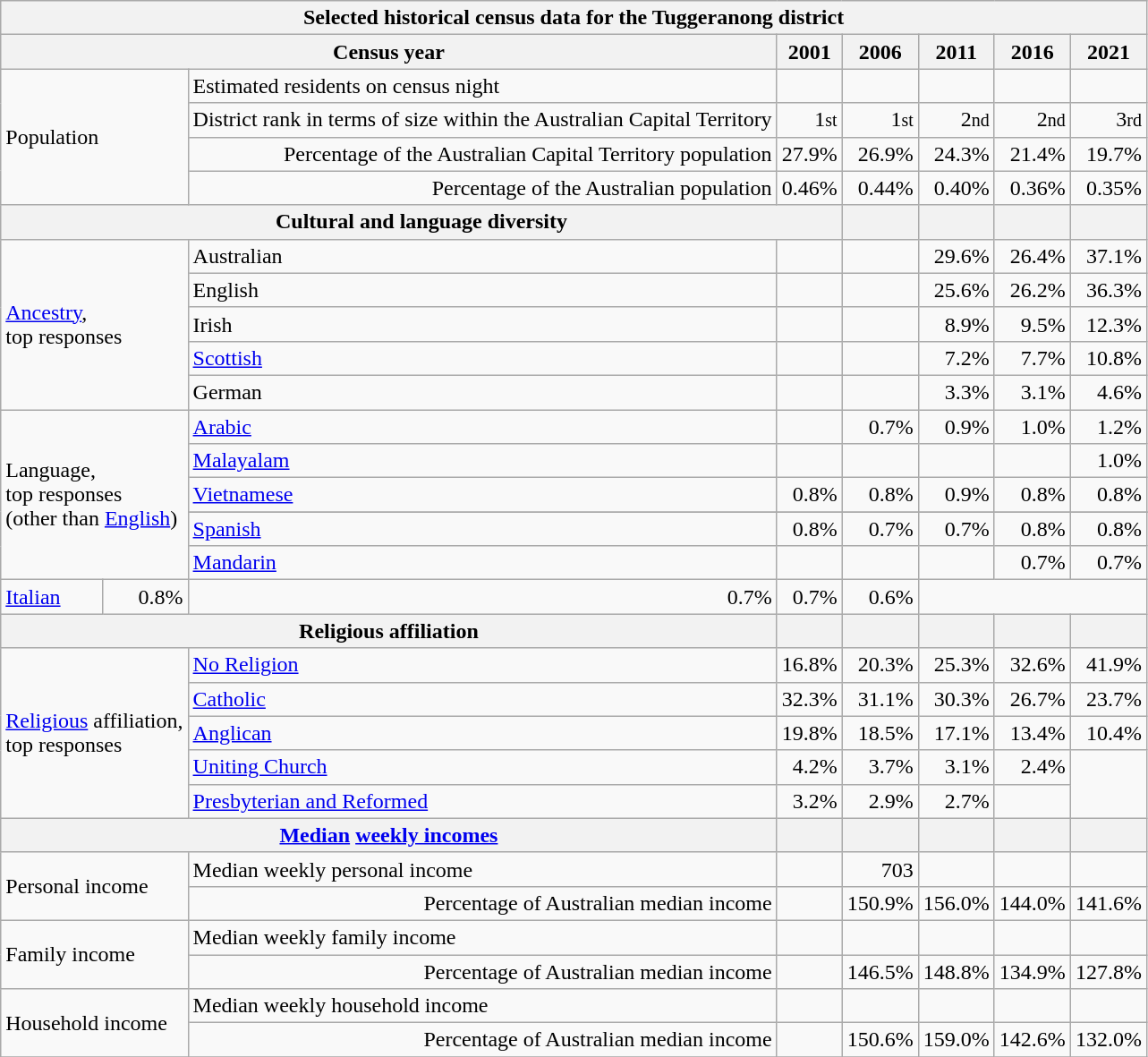<table class="wikitable">
<tr>
<th colspan=8>Selected historical census data for the Tuggeranong district</th>
</tr>
<tr>
<th colspan=3>Census year</th>
<th>2001</th>
<th>2006</th>
<th>2011</th>
<th>2016</th>
<th>2021</th>
</tr>
<tr>
<td rowspan=4 colspan="2">Population</td>
<td>Estimated residents on census night</td>
<td align="right"></td>
<td align="right"></td>
<td align="right"></td>
<td align="right"></td>
<td align="right"></td>
</tr>
<tr>
<td align="right">District rank in terms of size within the Australian Capital Territory</td>
<td align="right">1<small>st</small></td>
<td align="right"> 1<small>st</small></td>
<td align="right"> 2<small>nd</small></td>
<td align="right"> 2<small>nd</small></td>
<td align="right"> 3<small>rd</small></td>
</tr>
<tr>
<td align="right">Percentage of the Australian Capital Territory population</td>
<td align="right">27.9%</td>
<td align="right">26.9%</td>
<td align="right">24.3%</td>
<td align="right">21.4%</td>
<td align="right">19.7%</td>
</tr>
<tr>
<td align="right">Percentage of the Australian population</td>
<td align="right">0.46%</td>
<td align="right"> 0.44%</td>
<td align="right"> 0.40%</td>
<td align="right"> 0.36%</td>
<td align="right"> 0.35%</td>
</tr>
<tr>
<th colspan=4>Cultural and language diversity</th>
<th></th>
<th></th>
<th></th>
<th></th>
</tr>
<tr>
<td rowspan=5 colspan=2><a href='#'>Ancestry</a>,<br>top responses</td>
<td>Australian</td>
<td align="right"></td>
<td align="right"></td>
<td align="right">29.6%</td>
<td align="right">26.4%</td>
<td align="right">37.1%</td>
</tr>
<tr>
<td>English</td>
<td align="right"></td>
<td align="right"></td>
<td align="right">25.6%</td>
<td align="right">26.2%</td>
<td align="right">36.3%</td>
</tr>
<tr>
<td>Irish</td>
<td align="right"></td>
<td align="right"></td>
<td align="right">8.9%</td>
<td align="right">9.5%</td>
<td align="right">12.3%</td>
</tr>
<tr>
<td><a href='#'>Scottish</a></td>
<td align="right"></td>
<td align="right"></td>
<td align="right">7.2%</td>
<td align="right">7.7%</td>
<td align="right">10.8%</td>
</tr>
<tr>
<td>German</td>
<td align="right"></td>
<td align="right"></td>
<td align="right">3.3%</td>
<td align="right">3.1%</td>
<td align="right">4.6%</td>
</tr>
<tr>
<td rowspan=6 colspan=2>Language,<br>top responses<br>(other than <a href='#'>English</a>)</td>
<td><a href='#'>Arabic</a></td>
<td align="right"></td>
<td align="right">0.7%</td>
<td align="right"> 0.9%</td>
<td align="right"> 1.0%</td>
<td align="right"> 1.2%</td>
</tr>
<tr>
<td><a href='#'>Malayalam</a></td>
<td></td>
<td></td>
<td></td>
<td></td>
<td align="right">1.0%</td>
</tr>
<tr>
<td><a href='#'>Vietnamese</a></td>
<td align="right">0.8%</td>
<td align="right"> 0.8%</td>
<td align="right"> 0.9%</td>
<td align="right"> 0.8%</td>
<td align="right"> 0.8%</td>
</tr>
<tr ||align="right"|>
</tr>
<tr>
<td><a href='#'>Spanish</a></td>
<td align="right">0.8%</td>
<td align="right"> 0.7%</td>
<td align="right"> 0.7%</td>
<td align="right"> 0.8%</td>
<td align="right"> 0.8%</td>
</tr>
<tr>
<td><a href='#'>Mandarin</a></td>
<td></td>
<td></td>
<td></td>
<td align="right">0.7%</td>
<td align="right"> 0.7%</td>
</tr>
<tr>
<td><a href='#'>Italian</a></td>
<td align="right">0.8%</td>
<td align="right"> 0.7%</td>
<td align="right"> 0.7%</td>
<td align="right"> 0.6%</td>
</tr>
<tr>
<th colspan=3>Religious affiliation</th>
<th></th>
<th></th>
<th></th>
<th></th>
<th></th>
</tr>
<tr>
<td rowspan=5 colspan=2><a href='#'>Religious</a> affiliation,<br>top responses</td>
<td><a href='#'>No Religion</a></td>
<td align="right">16.8%</td>
<td align="right"> 20.3%</td>
<td align="right"> 25.3%</td>
<td align="right"> 32.6%</td>
<td align="right"> 41.9%</td>
</tr>
<tr>
<td><a href='#'>Catholic</a></td>
<td align="right">32.3%</td>
<td align="right"> 31.1%</td>
<td align="right"> 30.3%</td>
<td align="right"> 26.7%</td>
<td align="right"> 23.7%</td>
</tr>
<tr>
<td><a href='#'>Anglican</a></td>
<td align="right">19.8%</td>
<td align="right"> 18.5%</td>
<td align="right"> 17.1%</td>
<td align="right"> 13.4%</td>
<td align="right"> 10.4%</td>
</tr>
<tr>
<td><a href='#'>Uniting Church</a></td>
<td align="right">4.2%</td>
<td align="right"> 3.7%</td>
<td align="right"> 3.1%</td>
<td align="right"> 2.4%</td>
</tr>
<tr>
<td><a href='#'>Presbyterian and Reformed</a></td>
<td align="right">3.2%</td>
<td align="right"> 2.9%</td>
<td align="right"> 2.7%</td>
<td></td>
</tr>
<tr>
<th colspan=3><a href='#'>Median</a> <a href='#'>weekly incomes</a></th>
<th></th>
<th></th>
<th></th>
<th></th>
<th></th>
</tr>
<tr>
<td rowspan=2 colspan=2>Personal income</td>
<td>Median weekly personal income</td>
<td align="right"></td>
<td align="right">703</td>
<td align="right"></td>
<td align="right"></td>
<td align="right"></td>
</tr>
<tr>
<td align="right">Percentage of Australian median income</td>
<td align="right"></td>
<td align="right">150.9%</td>
<td align="right"> 156.0%</td>
<td align="right"> 144.0%</td>
<td align="right"> 141.6%</td>
</tr>
<tr>
<td rowspan=2 colspan=2>Family income</td>
<td>Median weekly family income</td>
<td align="right"></td>
<td align="right"></td>
<td align="right"></td>
<td align="right"></td>
<td align="right"></td>
</tr>
<tr>
<td align="right">Percentage of Australian median income</td>
<td align="right"></td>
<td align="right">146.5%</td>
<td align="right"> 148.8%</td>
<td align="right"> 134.9%</td>
<td align="right"> 127.8%</td>
</tr>
<tr>
<td rowspan=2 colspan=2>Household income</td>
<td>Median weekly household income</td>
<td align="right"></td>
<td align="right"></td>
<td align="right"></td>
<td align="right"></td>
<td align="right"></td>
</tr>
<tr>
<td align="right">Percentage of Australian median income</td>
<td align="right"></td>
<td align="right">150.6%</td>
<td align="right"> 159.0%</td>
<td align="right"> 142.6%</td>
<td align="right"> 132.0%</td>
</tr>
<tr>
</tr>
</table>
